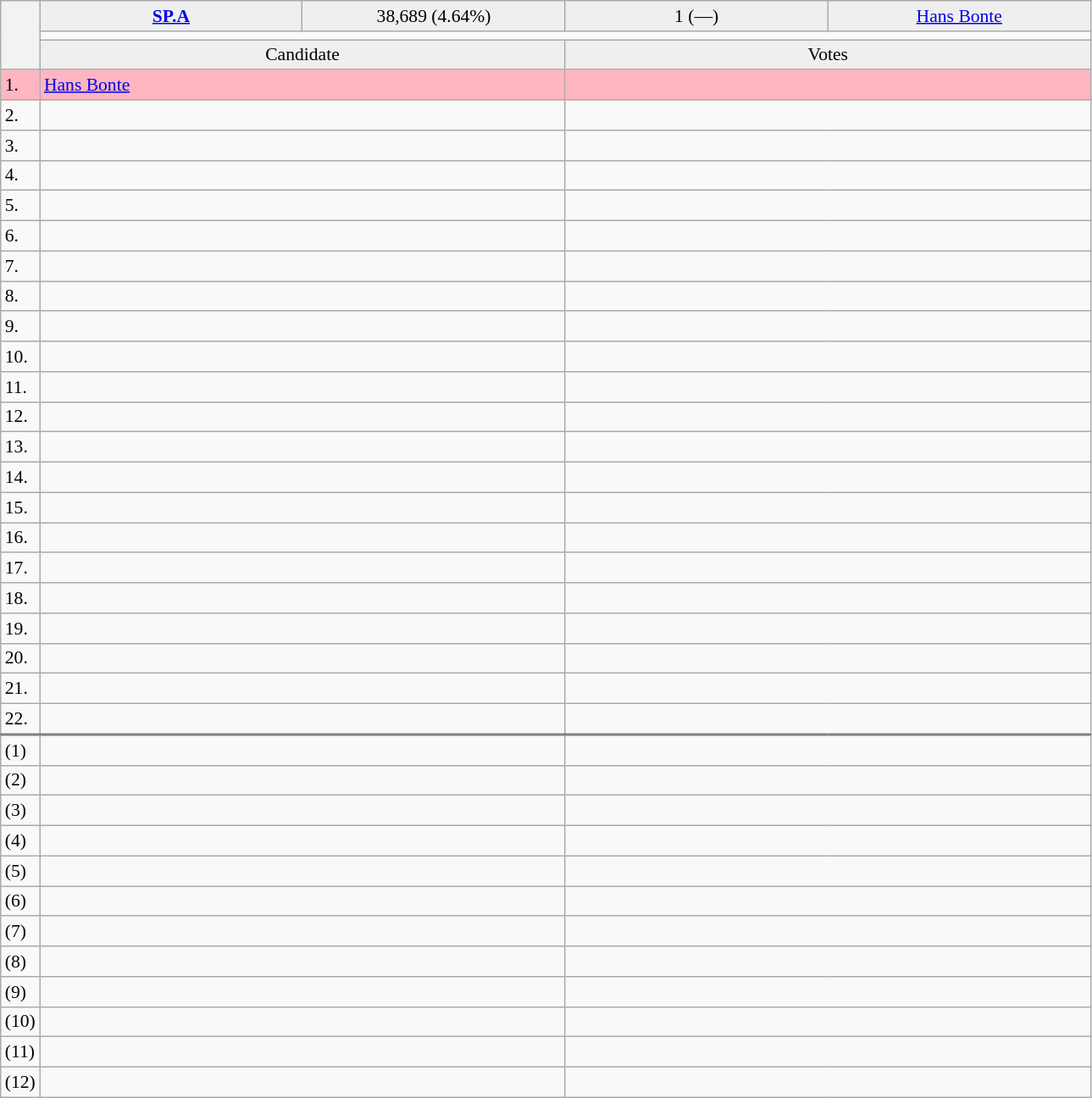<table class="wikitable collapsible collapsed" style=text-align:left;font-size:90%>
<tr>
<th rowspan=3></th>
<td bgcolor=efefef width=200 align=center><strong> <a href='#'>SP.A</a> </strong></td>
<td bgcolor=efefef width=200 align=center>38,689 (4.64%)</td>
<td bgcolor=efefef width=200 align=center>1 (—)</td>
<td bgcolor=efefef width=200 align=center><a href='#'>Hans Bonte</a></td>
</tr>
<tr>
<td colspan=4 bgcolor=></td>
</tr>
<tr>
<td bgcolor=efefef align=center colspan=2>Candidate</td>
<td bgcolor=efefef align=center colspan=2>Votes</td>
</tr>
<tr bgcolor=lightpink>
<td>1.</td>
<td colspan=2><a href='#'>Hans Bonte</a></td>
<td colspan=2></td>
</tr>
<tr>
<td>2.</td>
<td colspan=2></td>
<td colspan=2></td>
</tr>
<tr>
<td>3.</td>
<td colspan=2></td>
<td colspan=2></td>
</tr>
<tr>
<td>4.</td>
<td colspan=2></td>
<td colspan=2></td>
</tr>
<tr>
<td>5.</td>
<td colspan=2></td>
<td colspan=2></td>
</tr>
<tr>
<td>6.</td>
<td colspan=2></td>
<td colspan=2></td>
</tr>
<tr>
<td>7.</td>
<td colspan=2></td>
<td colspan=2></td>
</tr>
<tr>
<td>8.</td>
<td colspan=2></td>
<td colspan=2></td>
</tr>
<tr>
<td>9.</td>
<td colspan=2></td>
<td colspan=2></td>
</tr>
<tr>
<td>10.</td>
<td colspan=2></td>
<td colspan=2></td>
</tr>
<tr>
<td>11.</td>
<td colspan=2></td>
<td colspan=2></td>
</tr>
<tr>
<td>12.</td>
<td colspan=2></td>
<td colspan=2></td>
</tr>
<tr>
<td>13.</td>
<td colspan=2></td>
<td colspan=2></td>
</tr>
<tr>
<td>14.</td>
<td colspan=2></td>
<td colspan=2></td>
</tr>
<tr>
<td>15.</td>
<td colspan=2></td>
<td colspan=2></td>
</tr>
<tr>
<td>16.</td>
<td colspan=2></td>
<td colspan=2></td>
</tr>
<tr>
<td>17.</td>
<td colspan=2></td>
<td colspan=2></td>
</tr>
<tr>
<td>18.</td>
<td colspan=2></td>
<td colspan=2></td>
</tr>
<tr>
<td>19.</td>
<td colspan=2></td>
<td colspan=2></td>
</tr>
<tr>
<td>20.</td>
<td colspan=2></td>
<td colspan=2></td>
</tr>
<tr>
<td>21.</td>
<td colspan=2></td>
<td colspan=2></td>
</tr>
<tr>
<td>22.</td>
<td colspan=2></td>
<td colspan=2></td>
</tr>
<tr style="border-top:2px solid gray;">
<td>(1)</td>
<td colspan=2></td>
<td colspan=2></td>
</tr>
<tr>
<td>(2)</td>
<td colspan=2></td>
<td colspan=2></td>
</tr>
<tr>
<td>(3)</td>
<td colspan=2></td>
<td colspan=2></td>
</tr>
<tr>
<td>(4)</td>
<td colspan=2></td>
<td colspan=2></td>
</tr>
<tr>
<td>(5)</td>
<td colspan=2></td>
<td colspan=2></td>
</tr>
<tr>
<td>(6)</td>
<td colspan=2></td>
<td colspan=2></td>
</tr>
<tr>
<td>(7)</td>
<td colspan=2></td>
<td colspan=2></td>
</tr>
<tr>
<td>(8)</td>
<td colspan=2></td>
<td colspan=2></td>
</tr>
<tr>
<td>(9)</td>
<td colspan=2></td>
<td colspan=2></td>
</tr>
<tr>
<td>(10)</td>
<td colspan=2></td>
<td colspan=2></td>
</tr>
<tr>
<td>(11)</td>
<td colspan=2></td>
<td colspan=2></td>
</tr>
<tr>
<td>(12)</td>
<td colspan=2></td>
<td colspan=2></td>
</tr>
</table>
